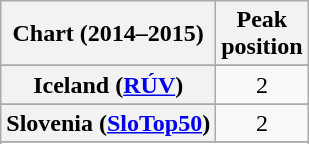<table class="wikitable sortable plainrowheaders">
<tr>
<th>Chart (2014–2015)</th>
<th>Peak<br>position</th>
</tr>
<tr>
</tr>
<tr>
</tr>
<tr>
</tr>
<tr>
</tr>
<tr>
</tr>
<tr>
</tr>
<tr>
</tr>
<tr>
<th scope="row">Iceland (<a href='#'>RÚV</a>)</th>
<td style="text-align:center;">2</td>
</tr>
<tr>
</tr>
<tr>
</tr>
<tr>
</tr>
<tr>
<th scope="row">Slovenia (<a href='#'>SloTop50</a>)</th>
<td align=center>2</td>
</tr>
<tr>
</tr>
<tr>
</tr>
<tr>
</tr>
<tr>
</tr>
<tr>
</tr>
<tr>
</tr>
<tr>
</tr>
<tr>
</tr>
</table>
